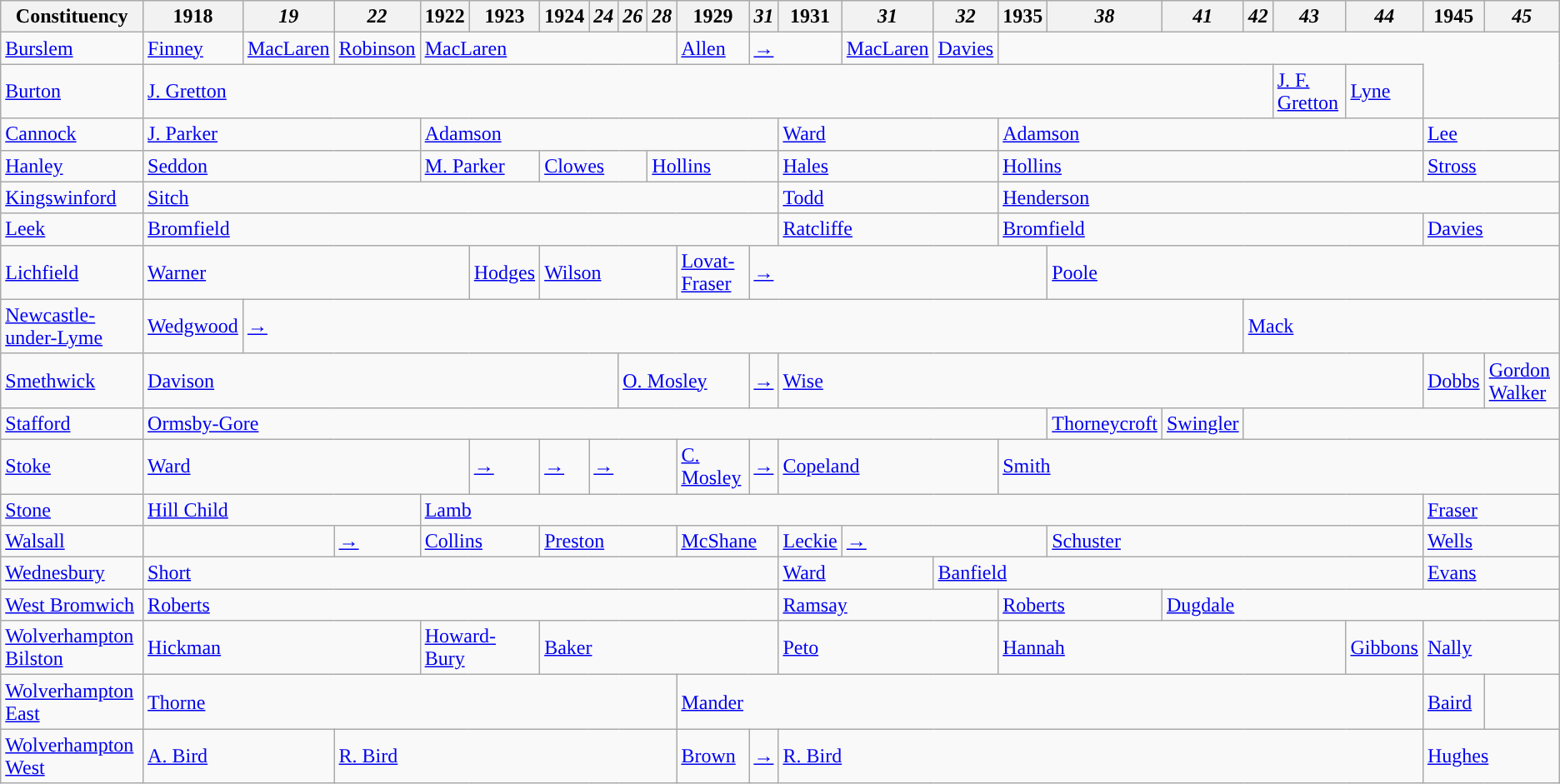<table class="wikitable">
<tr>
<th>Constituency</th>
<th>1918</th>
<th><em>19</em></th>
<th><em>22</em></th>
<th>1922</th>
<th>1923</th>
<th>1924</th>
<th><em>24</em></th>
<th><em>26</em></th>
<th><em>28</em></th>
<th>1929</th>
<th><em>31</em></th>
<th>1931</th>
<th><em>31</em></th>
<th><em>32</em></th>
<th>1935</th>
<th><em>38</em></th>
<th><em>41</em></th>
<th><em>42</em></th>
<th><em>43</em></th>
<th><em>44</em></th>
<th>1945</th>
<th><em>45</em></th>
</tr>
<tr>
<td><a href='#'>Burslem</a></td>
<td><a href='#'>Finney</a></td>
<td><a href='#'>MacLaren</a></td>
<td><a href='#'>Robinson</a></td>
<td colspan="6"><a href='#'>MacLaren</a></td>
<td><a href='#'>Allen</a></td>
<td colspan="2"><a href='#'>→</a></td>
<td><a href='#'>MacLaren</a></td>
<td><a href='#'>Davies</a></td>
</tr>
<tr>
<td><a href='#'>Burton</a></td>
<td colspan="18"><a href='#'>J. Gretton</a></td>
<td><a href='#'>J. F. Gretton</a></td>
<td><a href='#'>Lyne</a></td>
</tr>
<tr>
<td><a href='#'>Cannock</a></td>
<td colspan="3"><a href='#'>J. Parker</a></td>
<td colspan="8"><a href='#'>Adamson</a></td>
<td colspan="3"><a href='#'>Ward</a></td>
<td colspan="6"><a href='#'>Adamson</a></td>
<td colspan="2"><a href='#'>Lee</a></td>
</tr>
<tr>
<td><a href='#'>Hanley</a></td>
<td colspan="3"><a href='#'>Seddon</a></td>
<td colspan="2"><a href='#'>M. Parker</a></td>
<td colspan="3"><a href='#'>Clowes</a></td>
<td colspan="3"><a href='#'>Hollins</a></td>
<td colspan="3"><a href='#'>Hales</a></td>
<td colspan="6"><a href='#'>Hollins</a></td>
<td colspan="2"><a href='#'>Stross</a></td>
</tr>
<tr>
<td><a href='#'>Kingswinford</a></td>
<td colspan="11"><a href='#'>Sitch</a></td>
<td colspan="3"><a href='#'>Todd</a></td>
<td colspan="8"><a href='#'>Henderson</a></td>
</tr>
<tr>
<td><a href='#'>Leek</a></td>
<td colspan="11"><a href='#'>Bromfield</a></td>
<td colspan="3"><a href='#'>Ratcliffe</a></td>
<td colspan="6"><a href='#'>Bromfield</a></td>
<td colspan="2"><a href='#'>Davies</a></td>
</tr>
<tr>
<td><a href='#'>Lichfield</a></td>
<td colspan="4"><a href='#'>Warner</a></td>
<td><a href='#'>Hodges</a></td>
<td colspan="4"><a href='#'>Wilson</a></td>
<td><a href='#'>Lovat-Fraser</a></td>
<td colspan="5"><a href='#'>→</a></td>
<td colspan="7"><a href='#'>Poole</a></td>
</tr>
<tr>
<td><a href='#'>Newcastle-under-Lyme</a></td>
<td><a href='#'>Wedgwood</a></td>
<td colspan="16"><a href='#'>→</a></td>
<td colspan="5"><a href='#'>Mack</a></td>
</tr>
<tr>
<td><a href='#'>Smethwick</a></td>
<td colspan="7"><a href='#'>Davison</a></td>
<td colspan="3"><a href='#'>O. Mosley</a></td>
<td><a href='#'>→</a></td>
<td colspan="9"><a href='#'>Wise</a></td>
<td><a href='#'>Dobbs</a></td>
<td><a href='#'>Gordon Walker</a></td>
</tr>
<tr>
<td><a href='#'>Stafford</a></td>
<td colspan="15"><a href='#'>Ormsby-Gore</a></td>
<td><a href='#'>Thorneycroft</a></td>
<td><a href='#'>Swingler</a></td>
</tr>
<tr>
<td><a href='#'>Stoke</a></td>
<td colspan="4"><a href='#'>Ward</a></td>
<td><a href='#'>→</a></td>
<td><a href='#'>→</a></td>
<td colspan="3"><a href='#'>→</a></td>
<td><a href='#'>C. Mosley</a></td>
<td><a href='#'>→</a></td>
<td colspan="3"><a href='#'>Copeland</a></td>
<td colspan="8"><a href='#'>Smith</a></td>
</tr>
<tr>
<td><a href='#'>Stone</a></td>
<td colspan="3"><a href='#'>Hill Child</a></td>
<td colspan="17"><a href='#'>Lamb</a></td>
<td colspan="2"><a href='#'>Fraser</a></td>
</tr>
<tr>
<td><a href='#'>Walsall</a></td>
<td colspan="2"></td>
<td><a href='#'>→</a></td>
<td colspan="2"><a href='#'>Collins</a></td>
<td colspan="4"><a href='#'>Preston</a></td>
<td colspan="2"><a href='#'>McShane</a></td>
<td><a href='#'>Leckie</a></td>
<td colspan="3"><a href='#'>→</a></td>
<td colspan="5"><a href='#'>Schuster</a></td>
<td colspan="2"><a href='#'>Wells</a></td>
</tr>
<tr>
<td><a href='#'>Wednesbury</a></td>
<td colspan="11"><a href='#'>Short</a></td>
<td colspan="2"><a href='#'>Ward</a></td>
<td colspan="7"><a href='#'>Banfield</a></td>
<td colspan="2"><a href='#'>Evans</a></td>
</tr>
<tr>
<td><a href='#'>West Bromwich</a></td>
<td colspan="11"><a href='#'>Roberts</a></td>
<td colspan="3"><a href='#'>Ramsay</a></td>
<td colspan="2"><a href='#'>Roberts</a></td>
<td colspan="6"><a href='#'>Dugdale</a></td>
</tr>
<tr>
<td><a href='#'>Wolverhampton Bilston</a></td>
<td colspan="3"><a href='#'>Hickman</a></td>
<td colspan="2"><a href='#'>Howard-Bury</a></td>
<td colspan="6"><a href='#'>Baker</a></td>
<td colspan="3"><a href='#'>Peto</a></td>
<td colspan="5"><a href='#'>Hannah</a></td>
<td><a href='#'>Gibbons</a></td>
<td colspan="2"><a href='#'>Nally</a></td>
</tr>
<tr>
<td><a href='#'>Wolverhampton East</a></td>
<td colspan="9"><a href='#'>Thorne</a></td>
<td colspan="11"><a href='#'>Mander</a></td>
<td><a href='#'>Baird</a></td>
</tr>
<tr>
<td><a href='#'>Wolverhampton West</a></td>
<td colspan="2"><a href='#'>A. Bird</a></td>
<td colspan="7"><a href='#'>R. Bird</a></td>
<td><a href='#'>Brown</a></td>
<td><a href='#'>→</a></td>
<td colspan="9"><a href='#'>R. Bird</a></td>
<td colspan="2"><a href='#'>Hughes</a></td>
</tr>
</table>
